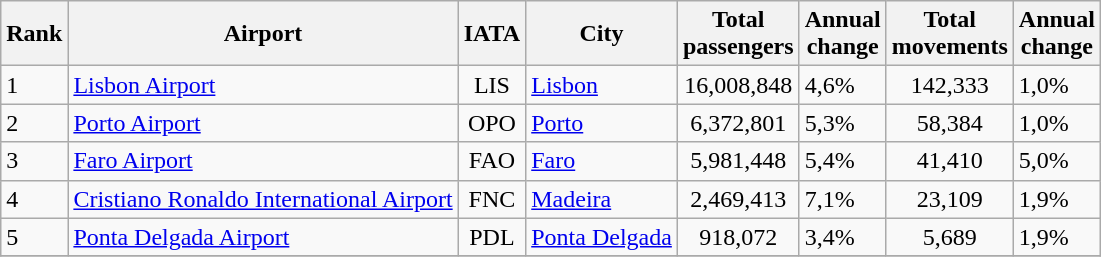<table class="wikitable">
<tr>
<th>Rank</th>
<th>Airport</th>
<th>IATA</th>
<th>City</th>
<th>Total<br>passengers</th>
<th>Annual<br>change</th>
<th>Total<br>movements</th>
<th>Annual<br>change</th>
</tr>
<tr>
<td>1</td>
<td><a href='#'>Lisbon Airport</a></td>
<td align="center">LIS</td>
<td><a href='#'>Lisbon</a></td>
<td align="center">16,008,848</td>
<td align="left"> 4,6%</td>
<td align="center">142,333</td>
<td align="left"> 1,0%</td>
</tr>
<tr>
<td>2</td>
<td><a href='#'>Porto Airport</a></td>
<td align="center">OPO</td>
<td><a href='#'>Porto</a></td>
<td align="center">6,372,801</td>
<td align="left"> 5,3%</td>
<td align="center">58,384</td>
<td align="left"> 1,0%</td>
</tr>
<tr>
<td>3</td>
<td><a href='#'>Faro Airport</a></td>
<td align="center">FAO</td>
<td><a href='#'>Faro</a></td>
<td align="center">5,981,448</td>
<td align="left"> 5,4%</td>
<td align="center">41,410</td>
<td align="left"> 5,0%</td>
</tr>
<tr>
<td>4</td>
<td><a href='#'>Cristiano Ronaldo International Airport</a></td>
<td align="center">FNC</td>
<td><a href='#'>Madeira</a></td>
<td align="center">2,469,413</td>
<td align="left"> 7,1%</td>
<td align="center">23,109</td>
<td align="left"> 1,9%</td>
</tr>
<tr>
<td>5</td>
<td><a href='#'>Ponta Delgada Airport</a></td>
<td align="center">PDL</td>
<td><a href='#'>Ponta Delgada</a></td>
<td align="center">918,072</td>
<td align="left"> 3,4%</td>
<td align="center">5,689</td>
<td align="left"> 1,9%</td>
</tr>
<tr>
</tr>
</table>
